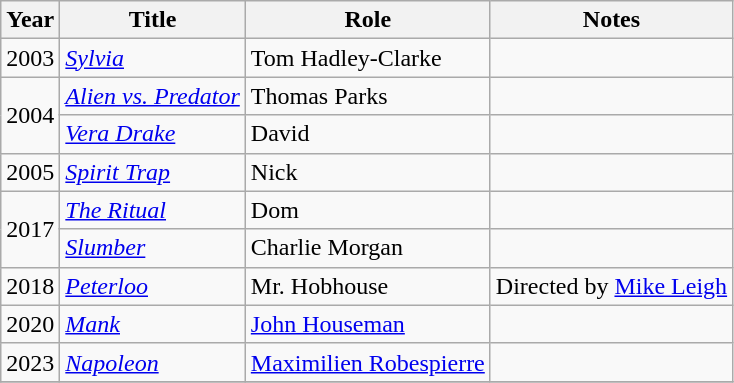<table class="wikitable unsortable">
<tr>
<th>Year</th>
<th>Title</th>
<th>Role</th>
<th>Notes</th>
</tr>
<tr>
<td>2003</td>
<td><a href='#'><em>Sylvia</em></a></td>
<td>Tom Hadley-Clarke</td>
<td></td>
</tr>
<tr>
<td rowspan="2">2004</td>
<td><em><a href='#'>Alien vs. Predator</a></em></td>
<td>Thomas Parks</td>
<td></td>
</tr>
<tr>
<td><em><a href='#'>Vera Drake</a></em></td>
<td>David</td>
<td></td>
</tr>
<tr>
<td>2005</td>
<td><em><a href='#'>Spirit Trap</a></em></td>
<td>Nick</td>
<td></td>
</tr>
<tr>
<td rowspan="2">2017</td>
<td><em><a href='#'>The Ritual</a></em></td>
<td>Dom</td>
<td></td>
</tr>
<tr>
<td><em><a href='#'>Slumber</a></em></td>
<td>Charlie Morgan</td>
<td></td>
</tr>
<tr>
<td>2018</td>
<td><em><a href='#'>Peterloo</a></em></td>
<td>Mr. Hobhouse</td>
<td>Directed by <a href='#'>Mike Leigh</a></td>
</tr>
<tr>
<td>2020</td>
<td><em><a href='#'>Mank</a></em></td>
<td><a href='#'>John Houseman</a></td>
<td></td>
</tr>
<tr>
<td>2023</td>
<td><em><a href='#'>Napoleon</a></em></td>
<td><a href='#'>Maximilien Robespierre</a></td>
<td></td>
</tr>
<tr>
</tr>
</table>
